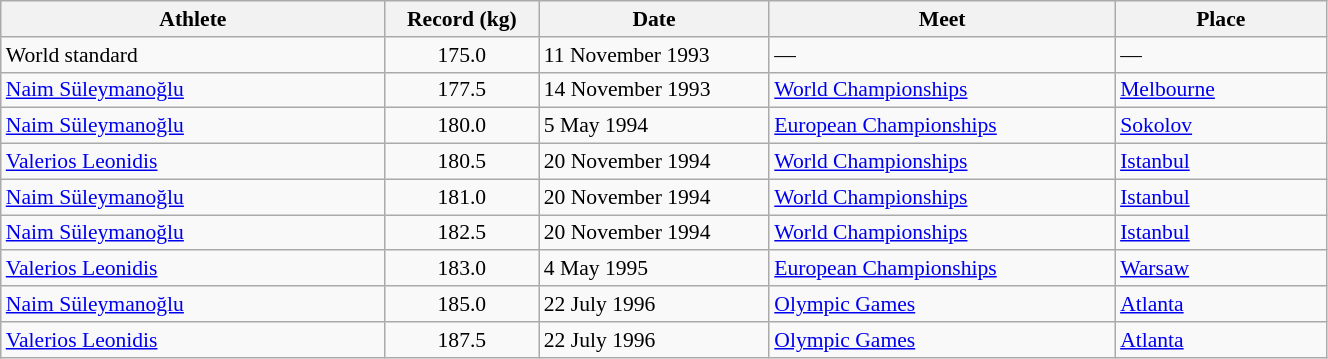<table class="wikitable" style="font-size:90%; width: 70%;">
<tr>
<th width=20%>Athlete</th>
<th width=8%>Record (kg)</th>
<th width=12%>Date</th>
<th width=18%>Meet</th>
<th width=11%>Place</th>
</tr>
<tr>
<td>World standard</td>
<td align="center">175.0</td>
<td>11 November 1993</td>
<td>—</td>
<td>—</td>
</tr>
<tr>
<td> <a href='#'>Naim Süleymanoğlu</a></td>
<td align="center">177.5</td>
<td>14 November 1993</td>
<td><a href='#'>World Championships</a></td>
<td><a href='#'>Melbourne</a></td>
</tr>
<tr>
<td> <a href='#'>Naim Süleymanoğlu</a></td>
<td align="center">180.0</td>
<td>5 May 1994</td>
<td><a href='#'>European Championships</a></td>
<td><a href='#'>Sokolov</a></td>
</tr>
<tr>
<td> <a href='#'>Valerios Leonidis</a></td>
<td align="center">180.5</td>
<td>20 November 1994</td>
<td><a href='#'>World Championships</a></td>
<td><a href='#'>Istanbul</a></td>
</tr>
<tr>
<td> <a href='#'>Naim Süleymanoğlu</a></td>
<td align="center">181.0</td>
<td>20 November 1994</td>
<td><a href='#'>World Championships</a></td>
<td><a href='#'>Istanbul</a></td>
</tr>
<tr>
<td> <a href='#'>Naim Süleymanoğlu</a></td>
<td align="center">182.5</td>
<td>20 November 1994</td>
<td><a href='#'>World Championships</a></td>
<td><a href='#'>Istanbul</a></td>
</tr>
<tr>
<td> <a href='#'>Valerios Leonidis</a></td>
<td align="center">183.0</td>
<td>4 May 1995</td>
<td><a href='#'>European Championships</a></td>
<td><a href='#'>Warsaw</a></td>
</tr>
<tr>
<td> <a href='#'>Naim Süleymanoğlu</a></td>
<td align="center">185.0</td>
<td>22 July 1996</td>
<td><a href='#'>Olympic Games</a></td>
<td><a href='#'>Atlanta</a></td>
</tr>
<tr>
<td> <a href='#'>Valerios Leonidis</a></td>
<td align="center">187.5</td>
<td>22 July 1996</td>
<td><a href='#'>Olympic Games</a></td>
<td><a href='#'>Atlanta</a></td>
</tr>
</table>
